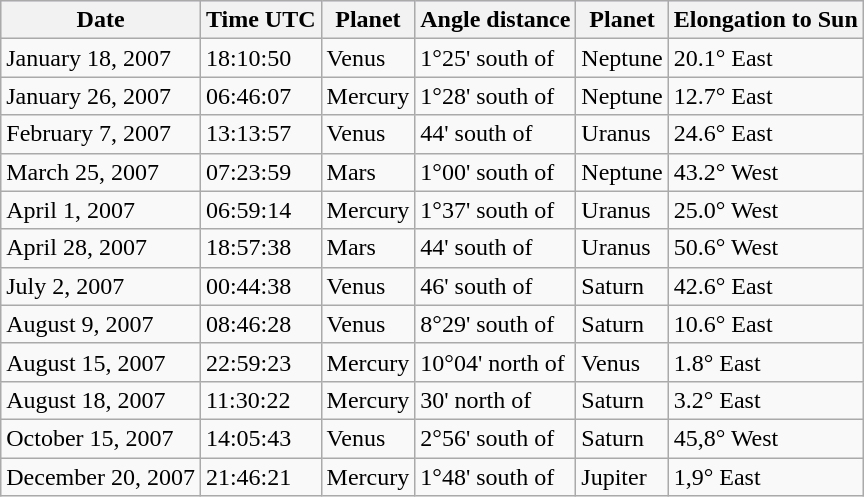<table class="wikitable sortable">
<tr bgcolor="#ddddff" align="center" valign="top">
<th>Date</th>
<th>Time UTC</th>
<th>Planet</th>
<th>Angle distance</th>
<th>Planet</th>
<th>Elongation to Sun</th>
</tr>
<tr>
<td>January 18, 2007</td>
<td>18:10:50</td>
<td>Venus</td>
<td>1°25' south of</td>
<td>Neptune</td>
<td>20.1° East</td>
</tr>
<tr>
<td>January 26, 2007</td>
<td>06:46:07</td>
<td>Mercury</td>
<td>1°28' south of</td>
<td>Neptune</td>
<td>12.7° East</td>
</tr>
<tr>
<td>February 7, 2007</td>
<td>13:13:57</td>
<td>Venus</td>
<td>44' south of</td>
<td>Uranus</td>
<td>24.6° East</td>
</tr>
<tr>
<td>March 25, 2007</td>
<td>07:23:59</td>
<td>Mars</td>
<td>1°00' south of</td>
<td>Neptune</td>
<td>43.2° West</td>
</tr>
<tr>
<td>April 1, 2007</td>
<td>06:59:14</td>
<td>Mercury</td>
<td>1°37' south of</td>
<td>Uranus</td>
<td>25.0° West</td>
</tr>
<tr>
<td>April 28, 2007</td>
<td>18:57:38</td>
<td>Mars</td>
<td>44' south of</td>
<td>Uranus</td>
<td>50.6° West</td>
</tr>
<tr>
<td>July 2, 2007</td>
<td>00:44:38</td>
<td>Venus</td>
<td>46' south of</td>
<td>Saturn</td>
<td>42.6° East</td>
</tr>
<tr>
<td>August 9, 2007</td>
<td>08:46:28</td>
<td>Venus</td>
<td>8°29' south of</td>
<td>Saturn</td>
<td>10.6° East</td>
</tr>
<tr>
<td>August 15, 2007</td>
<td>22:59:23</td>
<td>Mercury</td>
<td>10°04' north of</td>
<td>Venus</td>
<td>1.8° East</td>
</tr>
<tr>
<td>August 18, 2007</td>
<td>11:30:22</td>
<td>Mercury</td>
<td>30' north of</td>
<td>Saturn</td>
<td>3.2° East</td>
</tr>
<tr>
<td>October 15, 2007</td>
<td>14:05:43</td>
<td>Venus</td>
<td>2°56' south of</td>
<td>Saturn</td>
<td>45,8° West</td>
</tr>
<tr>
<td>December 20, 2007</td>
<td>21:46:21</td>
<td>Mercury</td>
<td>1°48' south of</td>
<td>Jupiter</td>
<td>1,9° East</td>
</tr>
</table>
